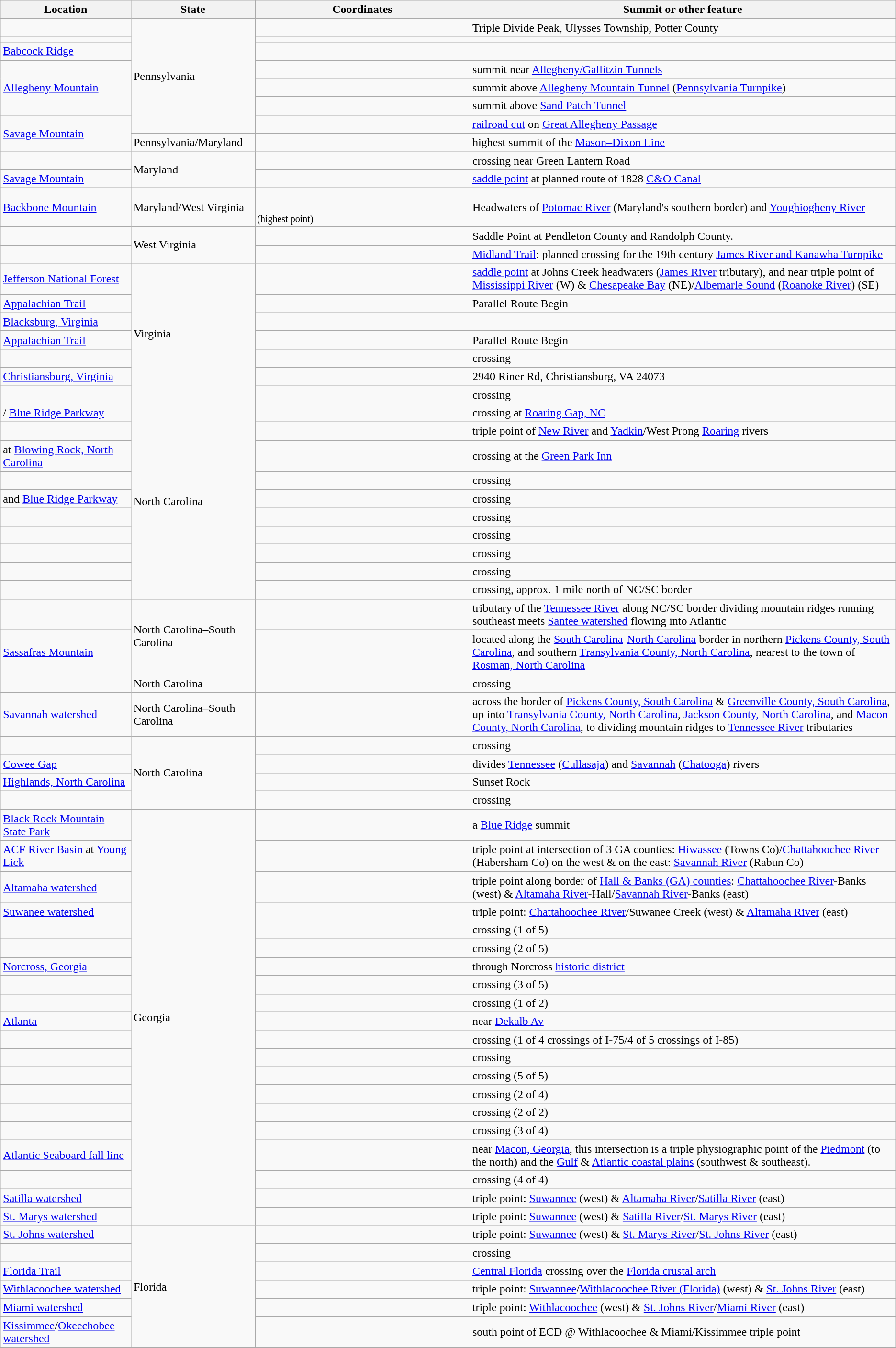<table class="wikitable sortable">
<tr>
<th>Location</th>
<th>State</th>
<th width="24%">Coordinates</th>
<th>Summit or other feature</th>
</tr>
<tr>
<td></td>
<td rowspan="7">Pennsylvania</td>
<td style="font-size:smaller"><br></td>
<td>Triple Divide Peak, Ulysses Township, Potter County</td>
</tr>
<tr>
<td></td>
<td style="font-size:smaller"></td>
<td></td>
</tr>
<tr>
<td><a href='#'>Babcock Ridge</a></td>
<td></td>
<td></td>
</tr>
<tr>
<td rowspan="3"><a href='#'>Allegheny Mountain</a></td>
<td style="font-size:smaller"><br></td>
<td>summit near <a href='#'>Allegheny/Gallitzin Tunnels</a></td>
</tr>
<tr>
<td style="font-size:smaller"><br></td>
<td>summit above <a href='#'>Allegheny Mountain Tunnel</a> (<a href='#'>Pennsylvania Turnpike</a>)</td>
</tr>
<tr>
<td style="font-size:smaller"><br></td>
<td>summit above <a href='#'>Sand Patch Tunnel</a></td>
</tr>
<tr>
<td rowspan="2"><a href='#'>Savage Mountain</a></td>
<td style="font-size:smaller"></td>
<td><a href='#'>railroad cut</a> on <a href='#'>Great Allegheny Passage</a></td>
</tr>
<tr>
<td>Pennsylvania/Maryland</td>
<td style="font-size:smaller"><br></td>
<td>highest summit of the <a href='#'>Mason–Dixon Line</a></td>
</tr>
<tr>
<td></td>
<td rowspan="2">Maryland</td>
<td style="font-size:smaller"><br></td>
<td>crossing near Green Lantern Road</td>
</tr>
<tr>
<td><a href='#'>Savage Mountain</a></td>
<td style="font-size:smaller"><br></td>
<td><a href='#'>saddle point</a> at planned route of 1828 <a href='#'>C&O Canal</a></td>
</tr>
<tr>
<td><a href='#'>Backbone Mountain</a></td>
<td>Maryland/West Virginia</td>
<td style="font-size:smaller"><br><br>(highest point)</td>
<td>Headwaters of <a href='#'>Potomac River</a> (Maryland's southern border) and <a href='#'>Youghiogheny River</a><br></td>
</tr>
<tr>
<td></td>
<td rowspan="2">West Virginia</td>
<td style="font-size:smaller"><br></td>
<td>Saddle Point at Pendleton County and Randolph County.</td>
</tr>
<tr>
<td></td>
<td style="font-size:smaller"><br></td>
<td><a href='#'>Midland Trail</a>: planned crossing for the 19th century <a href='#'>James River and Kanawha Turnpike</a></td>
</tr>
<tr>
<td><a href='#'>Jefferson National Forest</a></td>
<td rowspan="7">Virginia</td>
<td style="font-size:smaller"><br></td>
<td><a href='#'>saddle point</a> at Johns Creek headwaters (<a href='#'>James River</a> tributary), and near triple point of <a href='#'>Mississippi River</a> (W) & <a href='#'>Chesapeake Bay</a> (NE)/<a href='#'>Albemarle Sound</a> (<a href='#'>Roanoke River</a>) (SE)</td>
</tr>
<tr>
<td><a href='#'>Appalachian Trail</a></td>
<td style="font-size:smaller"><br></td>
<td>Parallel Route Begin</td>
</tr>
<tr>
<td><a href='#'>Blacksburg, Virginia</a></td>
<td style="font-size:smaller"><br></td>
<td></td>
</tr>
<tr>
<td><a href='#'>Appalachian Trail</a></td>
<td style="font-size:smaller"><br></td>
<td>Parallel Route Begin</td>
</tr>
<tr>
<td></td>
<td style="font-size:smaller"><br></td>
<td>crossing</td>
</tr>
<tr>
<td><a href='#'>Christiansburg, Virginia</a></td>
<td style="font-size:smaller"><br></td>
<td>2940 Riner Rd, Christiansburg, VA 24073</td>
</tr>
<tr>
<td></td>
<td style="font-size:smaller"><br></td>
<td>crossing</td>
</tr>
<tr>
<td> / <a href='#'>Blue Ridge Parkway</a></td>
<td rowspan="10">North Carolina</td>
<td style="font-size:smaller"><br></td>
<td>crossing at <a href='#'>Roaring Gap, NC</a></td>
</tr>
<tr>
<td></td>
<td style="font-size:smaller"></td>
<td>triple point of <a href='#'>New River</a> and <a href='#'>Yadkin</a>/West Prong <a href='#'>Roaring</a> rivers</td>
</tr>
<tr>
<td> at <a href='#'>Blowing Rock, North Carolina</a></td>
<td style="font-size:smaller"><br></td>
<td>crossing at the <a href='#'>Green Park Inn</a></td>
</tr>
<tr>
<td></td>
<td style="font-size:smaller"><br></td>
<td>crossing</td>
</tr>
<tr>
<td> and <a href='#'>Blue Ridge Parkway</a></td>
<td style="font-size:smaller"><br></td>
<td>crossing</td>
</tr>
<tr>
<td></td>
<td style="font-size:smaller"><br></td>
<td>crossing</td>
</tr>
<tr>
<td></td>
<td style="font-size:smaller"><br></td>
<td>crossing</td>
</tr>
<tr>
<td></td>
<td style="font-size:smaller"><br></td>
<td>crossing</td>
</tr>
<tr>
<td></td>
<td style="font-size:smaller"><br></td>
<td>crossing</td>
</tr>
<tr>
<td></td>
<td style="font-size:smaller"><br></td>
<td>crossing, approx. 1 mile north of NC/SC border</td>
</tr>
<tr>
<td></td>
<td rowspan="2">North Carolina–South Carolina</td>
<td style="font-size:smaller"></td>
<td>tributary of the <a href='#'>Tennessee River</a> along NC/SC border dividing mountain ridges running southeast meets <a href='#'>Santee watershed</a> flowing into Atlantic</td>
</tr>
<tr>
<td><a href='#'>Sassafras Mountain</a></td>
<td style="font-size:smaller"><br></td>
<td>located along the <a href='#'>South Carolina</a>-<a href='#'>North Carolina</a> border in northern <a href='#'>Pickens County, South Carolina</a>, and southern <a href='#'>Transylvania County, North Carolina</a>, nearest to the town of <a href='#'>Rosman, North Carolina</a></td>
</tr>
<tr>
<td></td>
<td>North Carolina</td>
<td style="font-size:smaller"><br></td>
<td>crossing</td>
</tr>
<tr>
<td><a href='#'>Savannah watershed</a></td>
<td>North Carolina–South Carolina</td>
<td></td>
<td>across the border of <a href='#'>Pickens County, South Carolina</a> & <a href='#'>Greenville County, South Carolina</a>, up into <a href='#'>Transylvania County, North Carolina</a>, <a href='#'>Jackson County, North Carolina</a>, and <a href='#'>Macon County, North Carolina</a>, to dividing mountain ridges to <a href='#'>Tennessee River</a> tributaries</td>
</tr>
<tr>
<td></td>
<td rowspan="4">North Carolina</td>
<td style="font-size:smaller"><br></td>
<td>crossing</td>
</tr>
<tr>
<td><a href='#'>Cowee Gap</a></td>
<td style="font-size:smaller"><br></td>
<td>divides <a href='#'>Tennessee</a> (<a href='#'>Cullasaja</a>) and <a href='#'>Savannah</a> (<a href='#'>Chatooga</a>) rivers</td>
</tr>
<tr>
<td><a href='#'>Highlands, North Carolina</a></td>
<td style="font-size:smaller"><br></td>
<td>Sunset Rock</td>
</tr>
<tr>
<td></td>
<td style="font-size:smaller"><br></td>
<td>crossing</td>
</tr>
<tr>
<td><a href='#'>Black Rock Mountain State Park</a></td>
<td rowspan="20">Georgia</td>
<td style="font-size:smaller"><br></td>
<td>a <a href='#'>Blue Ridge</a> summit</td>
</tr>
<tr>
<td><a href='#'>ACF River Basin</a> at <a href='#'>Young Lick</a></td>
<td style="font-size:smaller"><br></td>
<td>triple point at intersection of 3 GA counties: <a href='#'>Hiwassee</a> (Towns Co)/<a href='#'>Chattahoochee River</a> (Habersham Co) on the west & on the east: <a href='#'>Savannah River</a> (Rabun Co)</td>
</tr>
<tr>
<td><a href='#'>Altamaha watershed</a></td>
<td></td>
<td>triple point along border of <a href='#'>Hall & Banks (GA) counties</a>: <a href='#'>Chattahoochee River</a>-Banks (west) & <a href='#'>Altamaha River</a>-Hall/<a href='#'>Savannah River</a>-Banks (east)</td>
</tr>
<tr>
<td><a href='#'>Suwanee watershed</a></td>
<td></td>
<td>triple point: <a href='#'>Chattahoochee River</a>/Suwanee Creek (west) & <a href='#'>Altamaha River</a> (east)</td>
</tr>
<tr>
<td></td>
<td style="font-size:smaller"><br></td>
<td>crossing (1 of 5)</td>
</tr>
<tr>
<td></td>
<td style="font-size:smaller"><br></td>
<td>crossing (2 of 5)</td>
</tr>
<tr>
<td><a href='#'>Norcross, Georgia</a></td>
<td style="font-size:smaller"><br></td>
<td>through Norcross <a href='#'>historic district</a></td>
</tr>
<tr>
<td></td>
<td style="font-size:smaller"><br></td>
<td>crossing (3 of 5)</td>
</tr>
<tr>
<td></td>
<td style="font-size:smaller"><br></td>
<td>crossing (1 of 2)</td>
</tr>
<tr>
<td><a href='#'>Atlanta</a></td>
<td></td>
<td>near <a href='#'>Dekalb Av</a></td>
</tr>
<tr>
<td></td>
<td style="font-size:smaller"><br></td>
<td>crossing (1 of 4 crossings of I-75/4 of 5 crossings of I-85)</td>
</tr>
<tr>
<td></td>
<td style="font-size:smaller"><br></td>
<td>crossing</td>
</tr>
<tr>
<td></td>
<td style="font-size:smaller"><br></td>
<td>crossing (5 of 5)</td>
</tr>
<tr>
<td></td>
<td style="font-size:smaller"><br></td>
<td>crossing (2 of 4)</td>
</tr>
<tr>
<td></td>
<td style="font-size:smaller"><br></td>
<td>crossing (2 of 2)</td>
</tr>
<tr>
<td></td>
<td style="font-size:smaller"><br></td>
<td>crossing (3 of 4)</td>
</tr>
<tr>
<td><a href='#'>Atlantic Seaboard fall line</a></td>
<td></td>
<td>near <a href='#'>Macon, Georgia</a>, this intersection is a triple physiographic point of the <a href='#'>Piedmont</a> (to the north) and the <a href='#'>Gulf</a> & <a href='#'>Atlantic coastal plains</a> (southwest & southeast).</td>
</tr>
<tr>
<td></td>
<td style="font-size:smaller"><br></td>
<td>crossing (4 of 4)</td>
</tr>
<tr>
<td><a href='#'>Satilla watershed</a></td>
<td></td>
<td>triple point: <a href='#'>Suwannee</a> (west) & <a href='#'>Altamaha River</a>/<a href='#'>Satilla River</a> (east)</td>
</tr>
<tr>
<td><a href='#'>St. Marys watershed</a></td>
<td></td>
<td>triple point: <a href='#'>Suwannee</a> (west) & <a href='#'>Satilla River</a>/<a href='#'>St. Marys River</a> (east)</td>
</tr>
<tr>
<td><a href='#'>St. Johns watershed</a></td>
<td rowspan="6">Florida</td>
<td></td>
<td>triple point: <a href='#'>Suwannee</a> (west) & <a href='#'>St. Marys River</a>/<a href='#'>St. Johns River</a> (east)</td>
</tr>
<tr>
<td></td>
<td style="font-size:smaller"><br></td>
<td>crossing</td>
</tr>
<tr>
<td><a href='#'>Florida Trail</a></td>
<td></td>
<td><a href='#'>Central Florida</a> crossing over the <a href='#'>Florida crustal arch</a></td>
</tr>
<tr>
<td><a href='#'>Withlacoochee watershed</a></td>
<td></td>
<td>triple point: <a href='#'>Suwannee</a>/<a href='#'>Withlacoochee River (Florida)</a> (west) & <a href='#'>St. Johns River</a> (east)</td>
</tr>
<tr>
<td><a href='#'>Miami watershed</a></td>
<td></td>
<td>triple point: <a href='#'>Withlacoochee</a> (west) & <a href='#'>St. Johns River</a>/<a href='#'>Miami River</a> (east)</td>
</tr>
<tr>
<td><a href='#'>Kissimmee</a>/<a href='#'>Okeechobee watershed</a></td>
<td></td>
<td>south point of ECD @ Withlacoochee & Miami/Kissimmee triple point</td>
</tr>
<tr>
</tr>
</table>
